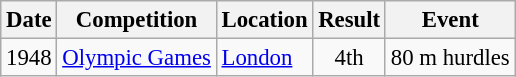<table class="wikitable" style="border-collapse: collapse; font-size: 95%;">
<tr>
<th scope="col">Date</th>
<th scope="col">Competition</th>
<th scope="col">Location</th>
<th scope="col">Result</th>
<th scope="col">Event</th>
</tr>
<tr>
<td>1948</td>
<td><a href='#'>Olympic Games</a></td>
<td><a href='#'>London</a></td>
<td align="center">4th</td>
<td>80 m hurdles</td>
</tr>
</table>
